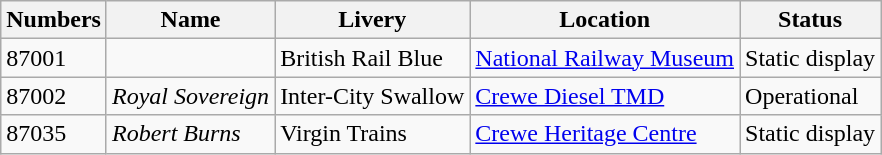<table class="wikitable">
<tr>
<th>Numbers</th>
<th>Name</th>
<th>Livery</th>
<th>Location</th>
<th>Status</th>
</tr>
<tr>
<td>87001</td>
<td></td>
<td>British Rail Blue</td>
<td><a href='#'>National Railway Museum</a></td>
<td>Static display</td>
</tr>
<tr>
<td>87002</td>
<td><em>Royal Sovereign</em></td>
<td>Inter-City Swallow</td>
<td><a href='#'>Crewe Diesel TMD</a></td>
<td>Operational</td>
</tr>
<tr>
<td>87035</td>
<td><em>Robert Burns</em></td>
<td>Virgin Trains</td>
<td><a href='#'>Crewe Heritage Centre</a></td>
<td>Static display</td>
</tr>
</table>
